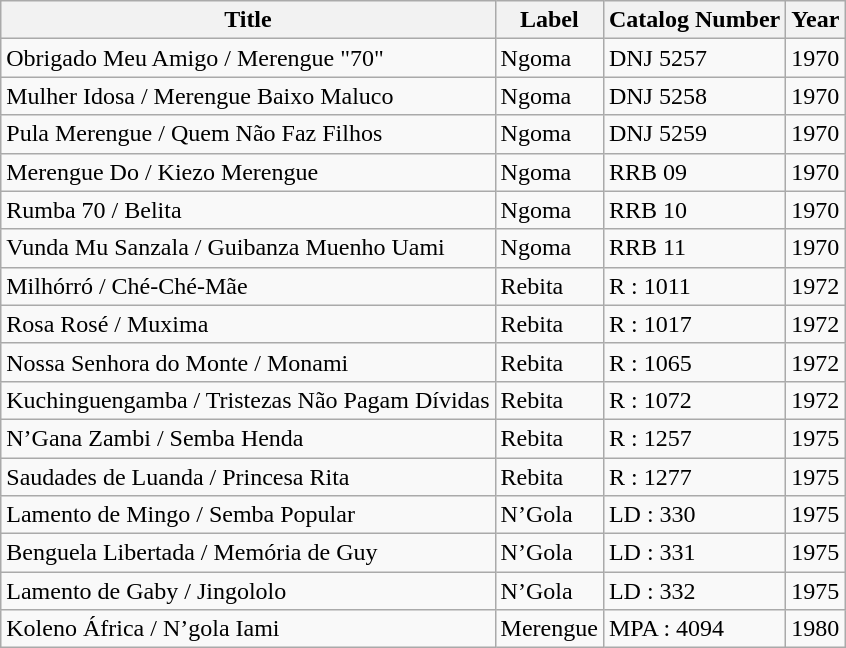<table class="wikitable">
<tr>
<th>Title</th>
<th>Label</th>
<th>Catalog Number</th>
<th>Year</th>
</tr>
<tr>
<td>Obrigado Meu Amigo / Merengue "70"</td>
<td>Ngoma</td>
<td>DNJ 5257</td>
<td>1970</td>
</tr>
<tr>
<td>Mulher Idosa / Merengue Baixo Maluco</td>
<td>Ngoma</td>
<td>DNJ 5258</td>
<td>1970</td>
</tr>
<tr>
<td>Pula Merengue / Quem Não Faz Filhos</td>
<td>Ngoma</td>
<td>DNJ 5259</td>
<td>1970</td>
</tr>
<tr>
<td>Merengue Do / Kiezo Merengue</td>
<td>Ngoma</td>
<td>RRB 09</td>
<td>1970</td>
</tr>
<tr>
<td>Rumba 70 / Belita</td>
<td>Ngoma</td>
<td>RRB 10</td>
<td>1970</td>
</tr>
<tr>
<td>Vunda Mu Sanzala / Guibanza Muenho Uami</td>
<td>Ngoma</td>
<td>RRB 11</td>
<td>1970</td>
</tr>
<tr>
<td>Milhórró / Ché-Ché-Mãe</td>
<td>Rebita</td>
<td>R : 1011</td>
<td>1972</td>
</tr>
<tr>
<td>Rosa Rosé / Muxima</td>
<td>Rebita</td>
<td>R : 1017</td>
<td>1972</td>
</tr>
<tr>
<td>Nossa Senhora do Monte / Monami</td>
<td>Rebita</td>
<td>R : 1065</td>
<td>1972</td>
</tr>
<tr>
<td>Kuchinguengamba / Tristezas Não Pagam Dívidas</td>
<td>Rebita</td>
<td>R : 1072</td>
<td>1972</td>
</tr>
<tr>
<td>N’Gana Zambi / Semba Henda</td>
<td>Rebita</td>
<td>R : 1257</td>
<td>1975</td>
</tr>
<tr>
<td>Saudades de Luanda / Princesa Rita</td>
<td>Rebita</td>
<td>R : 1277</td>
<td>1975</td>
</tr>
<tr>
<td>Lamento de Mingo / Semba Popular</td>
<td>N’Gola</td>
<td>LD : 330</td>
<td>1975</td>
</tr>
<tr>
<td>Benguela Libertada / Memória de Guy</td>
<td>N’Gola</td>
<td>LD : 331</td>
<td>1975</td>
</tr>
<tr>
<td>Lamento de Gaby / Jingololo</td>
<td>N’Gola</td>
<td>LD : 332</td>
<td>1975</td>
</tr>
<tr>
<td>Koleno África / N’gola Iami</td>
<td>Merengue</td>
<td>MPA : 4094</td>
<td>1980</td>
</tr>
</table>
